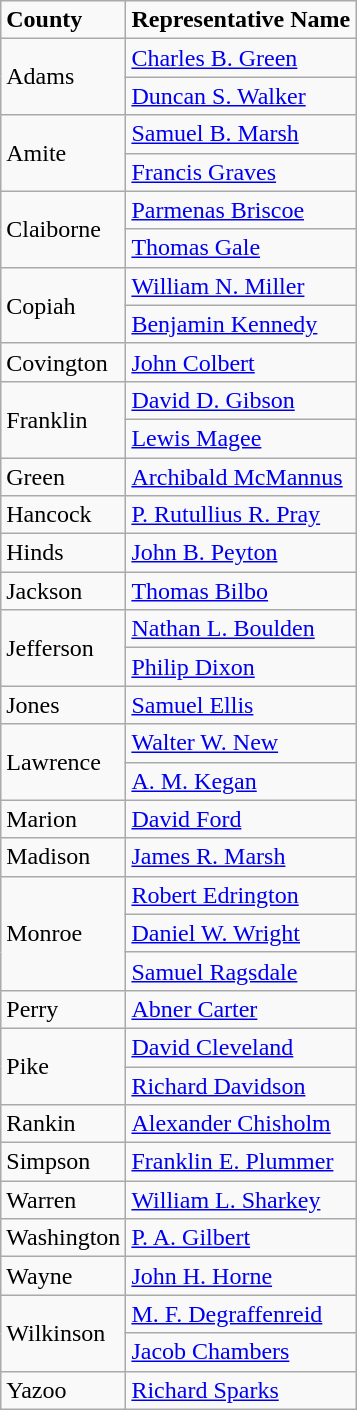<table class="wikitable">
<tr>
<td><strong>County</strong></td>
<td><strong>Representative Name</strong></td>
</tr>
<tr>
<td colspan="1" rowspan="2">Adams</td>
<td><a href='#'>Charles B. Green</a></td>
</tr>
<tr>
<td><a href='#'>Duncan S. Walker</a></td>
</tr>
<tr>
<td colspan="1" rowspan="2">Amite</td>
<td><a href='#'>Samuel B. Marsh</a></td>
</tr>
<tr>
<td><a href='#'>Francis Graves</a></td>
</tr>
<tr>
<td colspan="1" rowspan="2">Claiborne</td>
<td><a href='#'>Parmenas Briscoe</a></td>
</tr>
<tr>
<td><a href='#'>Thomas Gale</a></td>
</tr>
<tr>
<td colspan="1" rowspan="2">Copiah</td>
<td><a href='#'>William N. Miller</a></td>
</tr>
<tr>
<td><a href='#'>Benjamin Kennedy</a></td>
</tr>
<tr>
<td>Covington</td>
<td><a href='#'>John Colbert</a></td>
</tr>
<tr>
<td colspan="1" rowspan="2">Franklin</td>
<td><a href='#'>David D. Gibson</a></td>
</tr>
<tr>
<td><a href='#'>Lewis Magee</a></td>
</tr>
<tr>
<td colspan="1">Green</td>
<td><a href='#'>Archibald McMannus</a></td>
</tr>
<tr>
<td colspan="1">Hancock</td>
<td><a href='#'>P. Rutullius R. Pray</a></td>
</tr>
<tr>
<td>Hinds</td>
<td><a href='#'>John B. Peyton</a></td>
</tr>
<tr>
<td>Jackson</td>
<td><a href='#'>Thomas Bilbo</a></td>
</tr>
<tr>
<td colspan="1" rowspan="2">Jefferson</td>
<td><a href='#'>Nathan L. Boulden</a></td>
</tr>
<tr>
<td><a href='#'>Philip Dixon</a></td>
</tr>
<tr>
<td>Jones</td>
<td><a href='#'>Samuel Ellis</a></td>
</tr>
<tr>
<td colspan="1" rowspan="2">Lawrence</td>
<td><a href='#'>Walter W. New</a></td>
</tr>
<tr>
<td><a href='#'>A. M. Kegan</a></td>
</tr>
<tr>
<td>Marion</td>
<td><a href='#'>David Ford</a></td>
</tr>
<tr>
<td>Madison</td>
<td><a href='#'>James R. Marsh</a></td>
</tr>
<tr>
<td colspan="1" rowspan="3">Monroe</td>
<td><a href='#'>Robert Edrington</a></td>
</tr>
<tr>
<td><a href='#'>Daniel W. Wright</a></td>
</tr>
<tr>
<td><a href='#'>Samuel Ragsdale</a></td>
</tr>
<tr>
<td colspan="1">Perry</td>
<td><a href='#'>Abner Carter</a></td>
</tr>
<tr>
<td colspan="1" rowspan="2">Pike</td>
<td><a href='#'>David Cleveland</a></td>
</tr>
<tr>
<td><a href='#'>Richard Davidson</a></td>
</tr>
<tr>
<td>Rankin</td>
<td><a href='#'>Alexander Chisholm</a></td>
</tr>
<tr>
<td>Simpson</td>
<td><a href='#'>Franklin E. Plummer</a></td>
</tr>
<tr>
<td>Warren</td>
<td><a href='#'>William L. Sharkey</a></td>
</tr>
<tr>
<td>Washington</td>
<td><a href='#'>P. A. Gilbert</a></td>
</tr>
<tr>
<td colspan="1">Wayne</td>
<td><a href='#'>John H. Horne</a></td>
</tr>
<tr>
<td colspan="1" rowspan="2">Wilkinson</td>
<td><a href='#'>M. F. Degraffenreid</a></td>
</tr>
<tr>
<td><a href='#'>Jacob Chambers</a></td>
</tr>
<tr>
<td>Yazoo</td>
<td><a href='#'>Richard Sparks</a></td>
</tr>
</table>
